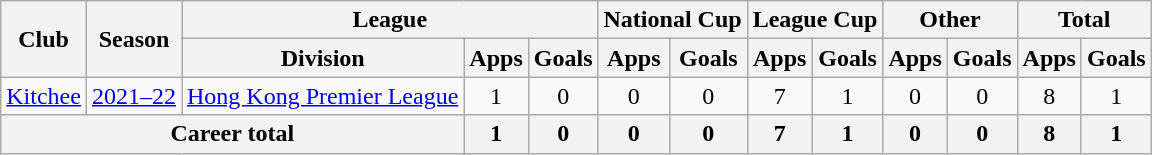<table class="wikitable" style="text-align: center">
<tr>
<th rowspan="2">Club</th>
<th rowspan="2">Season</th>
<th colspan="3">League</th>
<th colspan="2">National Cup</th>
<th colspan="2">League Cup</th>
<th colspan="2">Other</th>
<th colspan="2">Total</th>
</tr>
<tr>
<th>Division</th>
<th>Apps</th>
<th>Goals</th>
<th>Apps</th>
<th>Goals</th>
<th>Apps</th>
<th>Goals</th>
<th>Apps</th>
<th>Goals</th>
<th>Apps</th>
<th>Goals</th>
</tr>
<tr>
<td><a href='#'>Kitchee</a></td>
<td><a href='#'>2021–22</a></td>
<td><a href='#'>Hong Kong Premier League</a></td>
<td>1</td>
<td>0</td>
<td>0</td>
<td>0</td>
<td>7</td>
<td>1</td>
<td>0</td>
<td>0</td>
<td>8</td>
<td>1</td>
</tr>
<tr>
<th colspan=3>Career total</th>
<th>1</th>
<th>0</th>
<th>0</th>
<th>0</th>
<th>7</th>
<th>1</th>
<th>0</th>
<th>0</th>
<th>8</th>
<th>1</th>
</tr>
</table>
